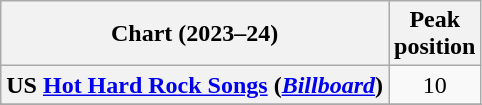<table class="wikitable sortable plainrowheaders" style="text-align:center;">
<tr>
<th scope="col">Chart (2023–24)</th>
<th scope="col">Peak<br>position</th>
</tr>
<tr>
<th scope="row">US <a href='#'>Hot Hard Rock Songs</a> (<em><a href='#'>Billboard</a></em>)</th>
<td>10</td>
</tr>
<tr>
</tr>
<tr>
</tr>
</table>
